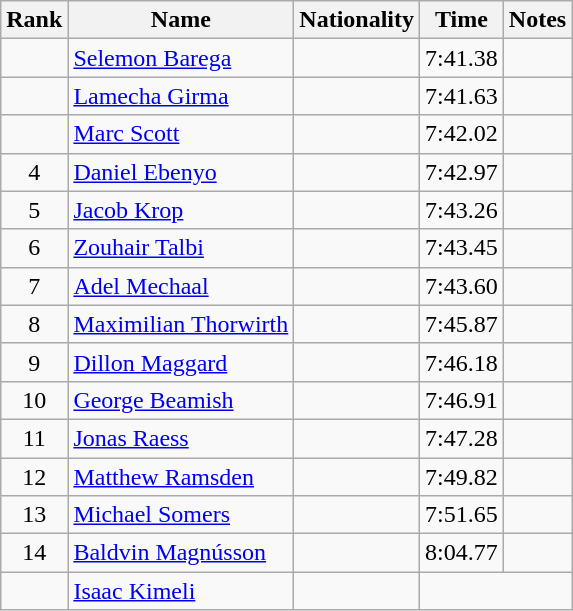<table class="wikitable sortable" style="text-align:center">
<tr>
<th>Rank</th>
<th>Name</th>
<th>Nationality</th>
<th>Time</th>
<th>Notes</th>
</tr>
<tr>
<td></td>
<td align="left"><a href='#'>Selemon Barega</a></td>
<td align=left></td>
<td>7:41.38</td>
<td></td>
</tr>
<tr>
<td></td>
<td align="left"><a href='#'>Lamecha Girma</a></td>
<td align=left></td>
<td>7:41.63</td>
<td></td>
</tr>
<tr>
<td></td>
<td align="left"><a href='#'>Marc Scott</a></td>
<td align=left></td>
<td>7:42.02</td>
<td></td>
</tr>
<tr>
<td>4</td>
<td align="left"><a href='#'>Daniel Ebenyo</a></td>
<td align=left></td>
<td>7:42.97</td>
<td></td>
</tr>
<tr>
<td>5</td>
<td align="left"><a href='#'>Jacob Krop</a></td>
<td align=left></td>
<td>7:43.26</td>
<td></td>
</tr>
<tr>
<td>6</td>
<td align="left"><a href='#'>Zouhair Talbi</a></td>
<td align=left></td>
<td>7:43.45</td>
<td></td>
</tr>
<tr>
<td>7</td>
<td align="left"><a href='#'>Adel Mechaal</a></td>
<td align=left></td>
<td>7:43.60</td>
<td></td>
</tr>
<tr>
<td>8</td>
<td align="left"><a href='#'>Maximilian Thorwirth</a></td>
<td align=left></td>
<td>7:45.87</td>
<td></td>
</tr>
<tr>
<td>9</td>
<td align="left"><a href='#'>Dillon Maggard</a></td>
<td align=left></td>
<td>7:46.18</td>
<td></td>
</tr>
<tr>
<td>10</td>
<td align="left"><a href='#'>George Beamish</a></td>
<td align=left></td>
<td>7:46.91</td>
<td></td>
</tr>
<tr>
<td>11</td>
<td align="left"><a href='#'>Jonas Raess</a></td>
<td align=left></td>
<td>7:47.28</td>
<td></td>
</tr>
<tr>
<td>12</td>
<td align="left"><a href='#'>Matthew Ramsden</a></td>
<td align=left></td>
<td>7:49.82</td>
<td></td>
</tr>
<tr>
<td>13</td>
<td align="left"><a href='#'>Michael Somers</a></td>
<td align=left></td>
<td>7:51.65</td>
<td></td>
</tr>
<tr>
<td>14</td>
<td align="left"><a href='#'>Baldvin Magnússon</a></td>
<td align=left></td>
<td>8:04.77</td>
<td></td>
</tr>
<tr>
<td></td>
<td align="left"><a href='#'>Isaac Kimeli</a></td>
<td align=left></td>
<td colspan=2></td>
</tr>
</table>
